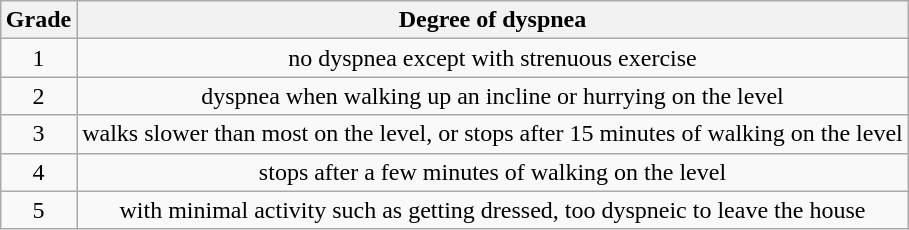<table class="wikitable" style = "float: right; margin-left:15px; text-align:center">
<tr>
<th>Grade</th>
<th>Degree of dyspnea</th>
</tr>
<tr>
<td>1</td>
<td>no dyspnea except with strenuous exercise</td>
</tr>
<tr>
<td>2</td>
<td>dyspnea when walking up an incline or hurrying on the level</td>
</tr>
<tr>
<td>3</td>
<td>walks slower than most on the level, or stops after 15 minutes of walking on the level</td>
</tr>
<tr>
<td>4</td>
<td>stops after a few minutes of walking on the level</td>
</tr>
<tr>
<td>5</td>
<td>with minimal activity such as getting dressed, too dyspneic to leave the house</td>
</tr>
</table>
